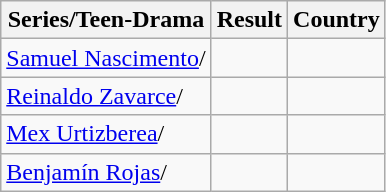<table class="wikitable">
<tr>
<th>Series/Teen-Drama</th>
<th>Result</th>
<th>Country</th>
</tr>
<tr>
<td><a href='#'>Samuel Nascimento</a>/</td>
<td></td>
<td></td>
</tr>
<tr>
<td><a href='#'>Reinaldo Zavarce</a>/</td>
<td></td>
<td></td>
</tr>
<tr>
<td><a href='#'>Mex Urtizberea</a>/</td>
<td></td>
<td></td>
</tr>
<tr>
<td><a href='#'>Benjamín Rojas</a>/</td>
<td></td>
<td></td>
</tr>
</table>
